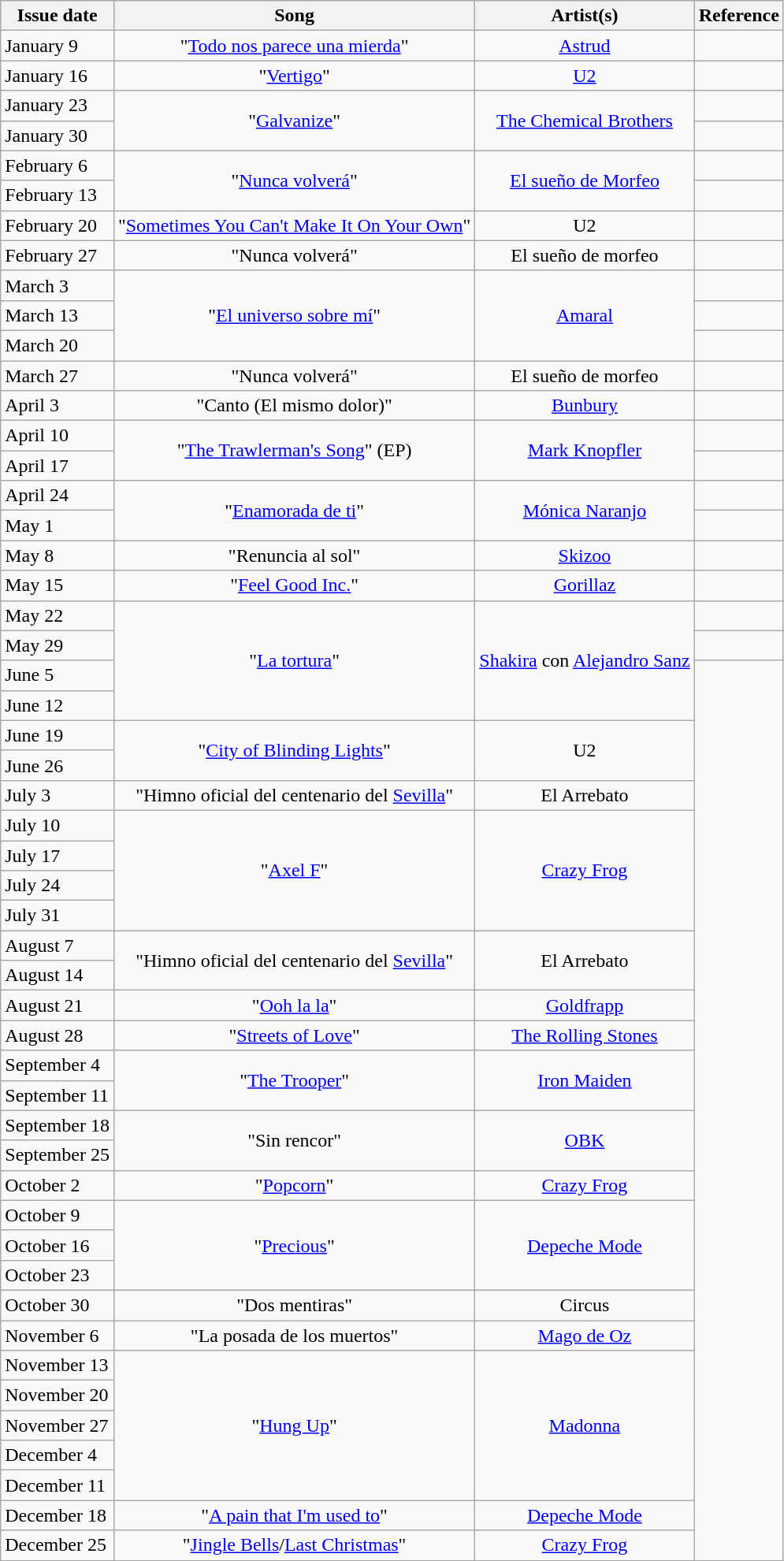<table class="wikitable">
<tr>
<th>Issue date</th>
<th>Song</th>
<th>Artist(s)</th>
<th>Reference</th>
</tr>
<tr>
<td>January 9</td>
<td style="text-align: center;">"<a href='#'>Todo nos parece una mierda</a>"</td>
<td style="text-align: center;"><a href='#'>Astrud</a></td>
<td style="text-align: center;"></td>
</tr>
<tr>
<td>January 16</td>
<td style="text-align: center;">"<a href='#'>Vertigo</a>"</td>
<td style="text-align: center;"><a href='#'>U2</a></td>
<td style="text-align: center;"></td>
</tr>
<tr>
<td>January 23</td>
<td style="text-align: center;" rowspan="2">"<a href='#'>Galvanize</a>"</td>
<td style="text-align: center;" rowspan="2"><a href='#'>The Chemical Brothers</a></td>
<td style="text-align: center;"></td>
</tr>
<tr>
<td>January 30</td>
<td style="text-align: center;"></td>
</tr>
<tr>
<td>February 6</td>
<td style="text-align: center;" rowspan="2">"<a href='#'>Nunca volverá</a>"</td>
<td style="text-align: center;" rowspan="2"><a href='#'>El sueño de Morfeo</a></td>
<td style="text-align: center;"></td>
</tr>
<tr>
<td>February 13</td>
<td style="text-align: center;"></td>
</tr>
<tr>
<td>February 20</td>
<td style="text-align: center;">"<a href='#'>Sometimes You Can't Make It On Your Own</a>"</td>
<td style="text-align: center;">U2</td>
<td style="text-align: center;"></td>
</tr>
<tr>
<td>February 27</td>
<td style="text-align: center;">"Nunca volverá"</td>
<td style="text-align: center;">El sueño de morfeo</td>
<td style="text-align: center;"></td>
</tr>
<tr>
<td>March 3</td>
<td style="text-align: center;" rowspan="3">"<a href='#'>El universo sobre mí</a>"</td>
<td style="text-align: center;" rowspan="3"><a href='#'>Amaral</a></td>
<td style="text-align: center;" rowspan="1"></td>
</tr>
<tr>
<td>March 13</td>
<td style="text-align: center;" rowspan="1"></td>
</tr>
<tr>
<td>March 20</td>
<td style="text-align: center;" rowspan="1"></td>
</tr>
<tr>
<td>March 27</td>
<td style="text-align: center;" rowspan="1">"Nunca volverá"</td>
<td style="text-align: center;" rowspan="1">El sueño de morfeo</td>
<td style="text-align: center;" rowspan="1"></td>
</tr>
<tr>
<td>April 3</td>
<td style="text-align: center;" rowspan="1">"Canto (El mismo dolor)"</td>
<td style="text-align: center;" rowspan="1"><a href='#'>Bunbury</a></td>
<td style="text-align: center;" rowspan="1"></td>
</tr>
<tr>
<td>April 10</td>
<td style="text-align: center;" rowspan="2">"<a href='#'>The Trawlerman's Song</a>" (EP)</td>
<td style="text-align: center;" rowspan="2"><a href='#'>Mark Knopfler</a></td>
<td style="text-align: center;" rowspan="1"></td>
</tr>
<tr>
<td>April 17</td>
<td style="text-align: center;" rowspan="1"></td>
</tr>
<tr>
<td>April 24</td>
<td style="text-align: center;" rowspan="2">"<a href='#'>Enamorada de ti</a>"</td>
<td style="text-align: center;" rowspan="2"><a href='#'>Mónica Naranjo</a></td>
<td style="text-align: center;" rowspan="1"></td>
</tr>
<tr>
<td>May 1</td>
<td style="text-align: center;" rowspan="1"></td>
</tr>
<tr>
<td>May 8</td>
<td style="text-align: center;" rowspan="1">"Renuncia al sol"</td>
<td style="text-align: center;" rowspan="1"><a href='#'>Skizoo</a></td>
<td style="text-align: center;" rowspan="1"></td>
</tr>
<tr>
<td>May 15</td>
<td style="text-align: center;" rowspan="1">"<a href='#'>Feel Good Inc.</a>"</td>
<td style="text-align: center;" rowspan="1"><a href='#'>Gorillaz</a></td>
<td style="text-align: center;" rowspan="1"></td>
</tr>
<tr>
<td>May 22</td>
<td style="text-align: center;" rowspan="4">"<a href='#'>La tortura</a>"</td>
<td style="text-align: center;" rowspan="4"><a href='#'>Shakira</a> con <a href='#'>Alejandro Sanz</a></td>
<td style="text-align: center;" rowspan="1"></td>
</tr>
<tr>
<td>May 29</td>
<td style="text-align: center;" rowspan="1"></td>
</tr>
<tr>
<td>June 5</td>
</tr>
<tr>
<td>June 12</td>
</tr>
<tr>
<td>June 19</td>
<td style="text-align: center;" rowspan="2">"<a href='#'>City of Blinding Lights</a>"</td>
<td style="text-align: center;" rowspan="2">U2</td>
</tr>
<tr>
<td>June 26</td>
</tr>
<tr>
<td>July 3</td>
<td style="text-align: center;" rowspan="1">"Himno oficial del centenario del <a href='#'>Sevilla</a>"</td>
<td style="text-align: center;" rowspan="1">El Arrebato</td>
</tr>
<tr>
<td>July 10</td>
<td style="text-align: center;" rowspan="4">"<a href='#'>Axel F</a>"</td>
<td style="text-align: center;" rowspan="4"><a href='#'>Crazy Frog</a></td>
</tr>
<tr>
<td>July 17</td>
</tr>
<tr>
<td>July 24</td>
</tr>
<tr>
<td>July 31</td>
</tr>
<tr>
<td>August 7</td>
<td style="text-align: center;" rowspan="2">"Himno oficial del centenario del <a href='#'>Sevilla</a>"</td>
<td style="text-align: center;" rowspan="2">El Arrebato</td>
</tr>
<tr>
<td>August 14</td>
</tr>
<tr>
<td>August 21</td>
<td style="text-align: center;" rowspan="1">"<a href='#'>Ooh la la</a>"</td>
<td style="text-align: center;" rowspan="1"><a href='#'>Goldfrapp</a></td>
</tr>
<tr>
<td>August 28</td>
<td style="text-align: center;" rowspan="1">"<a href='#'>Streets of Love</a>"</td>
<td style="text-align: center;" rowspan="1"><a href='#'>The Rolling Stones</a></td>
</tr>
<tr>
<td>September 4</td>
<td style="text-align: center;" rowspan="2">"<a href='#'>The Trooper</a>"</td>
<td style="text-align: center;" rowspan="2"><a href='#'>Iron Maiden</a></td>
</tr>
<tr>
<td>September 11</td>
</tr>
<tr>
<td>September 18</td>
<td style="text-align: center;" rowspan="2">"Sin rencor"</td>
<td style="text-align: center;" rowspan="2"><a href='#'>OBK</a></td>
</tr>
<tr>
<td>September 25</td>
</tr>
<tr>
<td>October 2</td>
<td style="text-align: center;" rowspan="1">"<a href='#'>Popcorn</a>"</td>
<td style="text-align: center;" rowspan="1"><a href='#'>Crazy Frog</a></td>
</tr>
<tr>
<td>October 9</td>
<td style="text-align: center;" rowspan="3">"<a href='#'>Precious</a>"</td>
<td style="text-align: center;" rowspan="3"><a href='#'>Depeche Mode</a></td>
</tr>
<tr>
<td>October 16</td>
</tr>
<tr>
<td>October 23</td>
</tr>
<tr>
<td>October 30</td>
<td style="text-align: center;" rowspan="1">"Dos mentiras"</td>
<td style="text-align: center;" rowspan="1">Circus</td>
</tr>
<tr>
<td>November 6</td>
<td style="text-align: center;" rowspan="1">"La posada de los muertos"</td>
<td style="text-align: center;" rowspan="1"><a href='#'>Mago de Oz</a></td>
</tr>
<tr>
<td>November 13</td>
<td style="text-align: center;" rowspan="5">"<a href='#'>Hung Up</a>"</td>
<td style="text-align: center;" rowspan="5"><a href='#'>Madonna</a></td>
</tr>
<tr>
<td>November 20</td>
</tr>
<tr>
<td>November 27</td>
</tr>
<tr>
<td>December 4</td>
</tr>
<tr>
<td>December 11</td>
</tr>
<tr>
<td>December 18</td>
<td style="text-align: center;" rowspan="1">"<a href='#'>A pain that I'm used to</a>"</td>
<td style="text-align: center;" rowspan="1"><a href='#'>Depeche Mode</a></td>
</tr>
<tr>
<td>December 25</td>
<td style="text-align: center;" rowspan="1">"<a href='#'>Jingle Bells</a>/<a href='#'>Last Christmas</a>"</td>
<td style="text-align: center;" rowspan="1"><a href='#'>Crazy Frog</a></td>
</tr>
<tr>
</tr>
</table>
